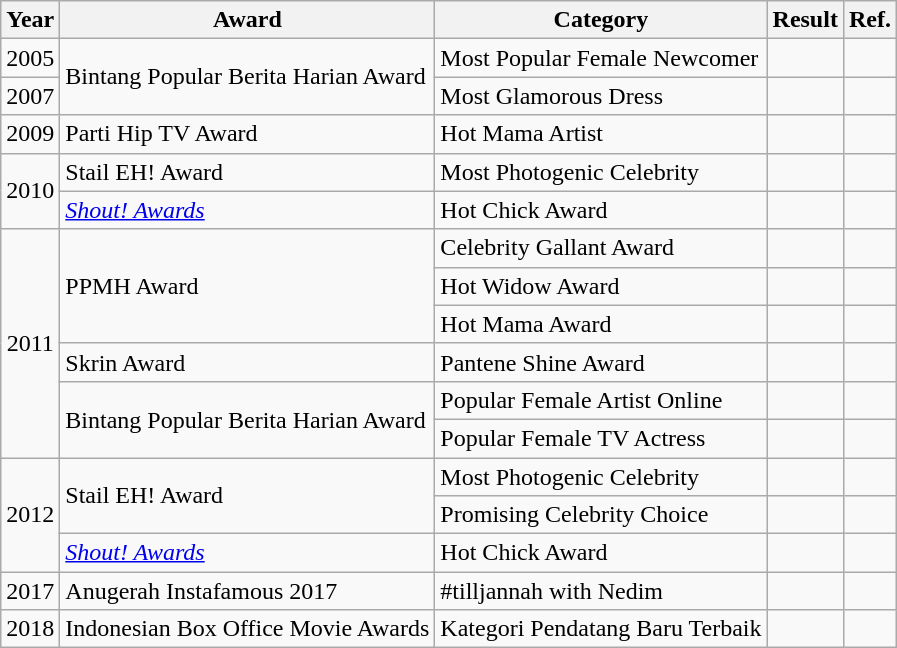<table class="wikitable">
<tr>
<th>Year</th>
<th>Award</th>
<th>Category</th>
<th>Result</th>
<th>Ref.</th>
</tr>
<tr>
<td style="text-align:center;">2005</td>
<td rowspan=2>Bintang Popular Berita Harian Award</td>
<td>Most Popular Female Newcomer</td>
<td></td>
<td></td>
</tr>
<tr>
<td style="text-align:center;">2007</td>
<td>Most Glamorous Dress</td>
<td></td>
<td></td>
</tr>
<tr>
<td style="text-align:center;">2009</td>
<td>Parti Hip TV Award</td>
<td>Hot Mama Artist</td>
<td></td>
<td></td>
</tr>
<tr>
<td rowspan="2" style="text-align:center;">2010</td>
<td>Stail EH! Award</td>
<td>Most Photogenic Celebrity</td>
<td></td>
<td></td>
</tr>
<tr>
<td><em><a href='#'>Shout! Awards</a></em></td>
<td>Hot Chick Award</td>
<td></td>
<td></td>
</tr>
<tr>
<td rowspan="6" style="text-align:center;">2011</td>
<td rowspan=3>PPMH Award</td>
<td>Celebrity Gallant Award</td>
<td></td>
<td></td>
</tr>
<tr>
<td>Hot Widow Award</td>
<td></td>
<td></td>
</tr>
<tr>
<td>Hot Mama Award</td>
<td></td>
<td></td>
</tr>
<tr>
<td>Skrin Award</td>
<td>Pantene Shine Award</td>
<td></td>
<td></td>
</tr>
<tr>
<td rowspan=2>Bintang Popular Berita Harian Award</td>
<td>Popular Female Artist Online</td>
<td></td>
<td></td>
</tr>
<tr>
<td>Popular Female TV Actress</td>
<td></td>
<td></td>
</tr>
<tr>
<td rowspan="3" style="text-align:center;">2012</td>
<td rowspan=2>Stail EH! Award</td>
<td>Most Photogenic Celebrity</td>
<td></td>
<td></td>
</tr>
<tr>
<td>Promising Celebrity Choice</td>
<td></td>
<td></td>
</tr>
<tr>
<td><em><a href='#'>Shout! Awards</a></em></td>
<td>Hot Chick Award</td>
<td></td>
<td></td>
</tr>
<tr>
<td>2017</td>
<td>Anugerah Instafamous 2017</td>
<td>#tilljannah with Nedim</td>
<td></td>
<td></td>
</tr>
<tr>
<td>2018</td>
<td>Indonesian Box Office Movie Awards</td>
<td>Kategori Pendatang Baru Terbaik</td>
<td></td>
<td></td>
</tr>
</table>
